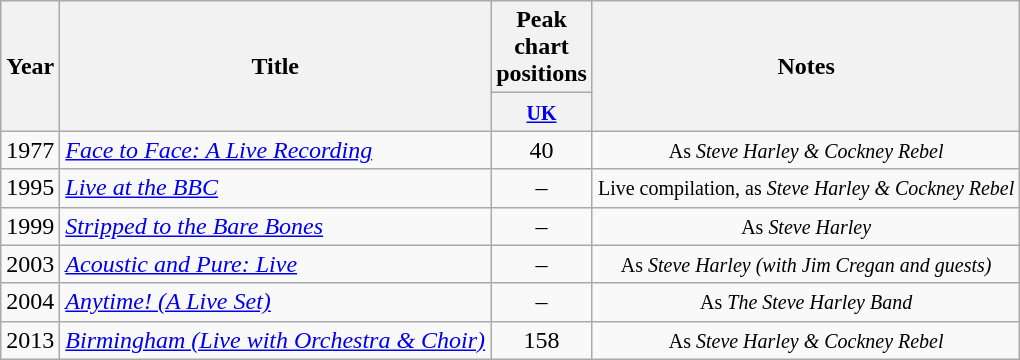<table class="wikitable">
<tr>
<th rowspan="2">Year</th>
<th rowspan="2">Title</th>
<th>Peak chart positions</th>
<th rowspan="2">Notes</th>
</tr>
<tr>
<th style="width:30px;"><small><a href='#'>UK</a></small><br></th>
</tr>
<tr>
<td>1977</td>
<td><em><a href='#'>Face to Face: A Live Recording</a></em></td>
<td style="text-align:center;">40</td>
<td style="text-align:center;"><small>As <em>Steve Harley & Cockney Rebel</em></small></td>
</tr>
<tr>
<td>1995</td>
<td><em><a href='#'>Live at the BBC</a></em></td>
<td style="text-align:center;">–</td>
<td style="text-align:center;"><small>Live compilation, as <em>Steve Harley & Cockney Rebel</em></small></td>
</tr>
<tr>
<td>1999</td>
<td><em><a href='#'>Stripped to the Bare Bones</a></em></td>
<td style="text-align:center;">–</td>
<td style="text-align:center;"><small>As <em>Steve Harley</em></small></td>
</tr>
<tr>
<td>2003</td>
<td><em><a href='#'>Acoustic and Pure: Live</a></em></td>
<td style="text-align:center;">–</td>
<td style="text-align:center;"><small>As <em>Steve Harley (with Jim Cregan and guests)</em></small></td>
</tr>
<tr>
<td>2004</td>
<td><em><a href='#'>Anytime! (A Live Set)</a></em></td>
<td style="text-align:center;">–</td>
<td style="text-align:center;"><small>As <em>The Steve Harley Band</em></small></td>
</tr>
<tr>
<td>2013</td>
<td><em><a href='#'>Birmingham (Live with Orchestra & Choir)</a></em></td>
<td style="text-align:center;">158</td>
<td style="text-align:center;"><small>As <em>Steve Harley & Cockney Rebel</em></small></td>
</tr>
</table>
